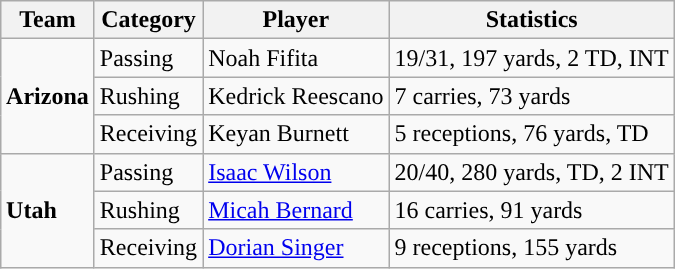<table class="wikitable" style="float: right;">
<tr>
<th>Team</th>
<th>Category</th>
<th>Player</th>
<th>Statistics</th>
</tr>
<tr>
<td rowspan=3><strong>Arizona</strong></td>
<td>Passing</td>
<td>Noah Fifita</td>
<td>19/31, 197 yards, 2 TD, INT</td>
</tr>
<tr>
<td>Rushing</td>
<td>Kedrick Reescano</td>
<td>7 carries, 73 yards</td>
</tr>
<tr>
<td>Receiving</td>
<td>Keyan Burnett</td>
<td>5 receptions, 76 yards, TD</td>
</tr>
<tr>
<td rowspan=3><strong>Utah</strong></td>
<td>Passing</td>
<td><a href='#'>Isaac Wilson</a></td>
<td>20/40, 280 yards, TD, 2 INT</td>
</tr>
<tr>
<td>Rushing</td>
<td><a href='#'>Micah Bernard</a></td>
<td>16 carries, 91 yards</td>
</tr>
<tr>
<td>Receiving</td>
<td><a href='#'>Dorian Singer</a></td>
<td>9 receptions, 155 yards</td>
</tr>
</table>
